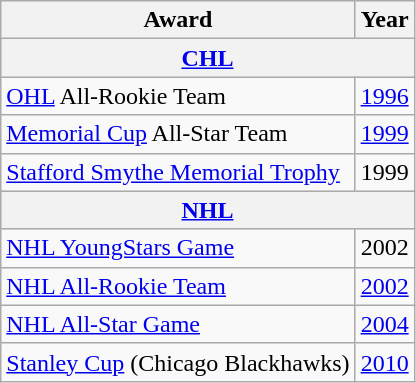<table class="wikitable">
<tr>
<th>Award</th>
<th>Year</th>
</tr>
<tr ALIGN="center" bgcolor="#e0e0e0">
<th colspan="3"><a href='#'>CHL</a></th>
</tr>
<tr>
<td><a href='#'>OHL</a> All-Rookie Team</td>
<td><a href='#'>1996</a></td>
</tr>
<tr>
<td><a href='#'>Memorial Cup</a> All-Star Team</td>
<td><a href='#'>1999</a></td>
</tr>
<tr>
<td><a href='#'>Stafford Smythe Memorial Trophy</a></td>
<td>1999</td>
</tr>
<tr ALIGN="center" bgcolor="#e0e0e0">
<th colspan="3"><a href='#'>NHL</a></th>
</tr>
<tr>
<td><a href='#'>NHL YoungStars Game</a></td>
<td>2002</td>
</tr>
<tr>
<td><a href='#'>NHL All-Rookie Team</a></td>
<td><a href='#'>2002</a></td>
</tr>
<tr>
<td><a href='#'>NHL All-Star Game</a></td>
<td><a href='#'>2004</a></td>
</tr>
<tr>
<td><a href='#'>Stanley Cup</a> (Chicago Blackhawks)</td>
<td><a href='#'>2010</a></td>
</tr>
</table>
